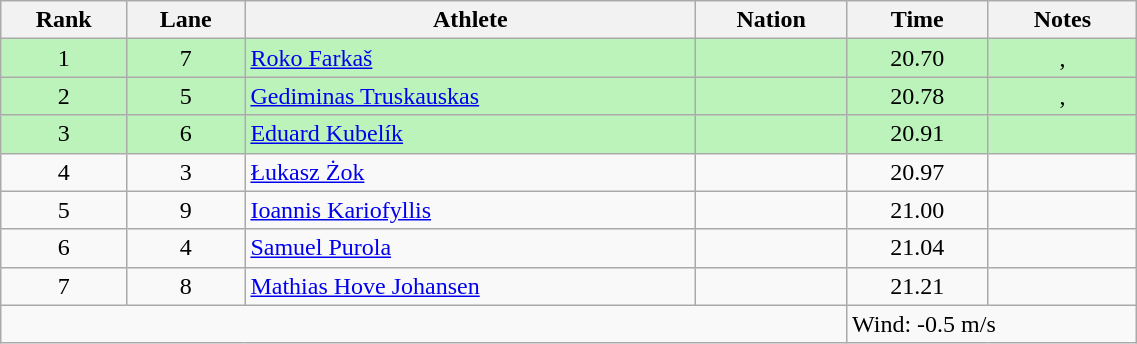<table class="wikitable sortable" style="text-align:center;width: 60%;">
<tr>
<th scope="col">Rank</th>
<th scope="col">Lane</th>
<th scope="col">Athlete</th>
<th scope="col">Nation</th>
<th scope="col">Time</th>
<th scope="col">Notes</th>
</tr>
<tr bgcolor=bbf3bb>
<td>1</td>
<td>7</td>
<td align=left><a href='#'>Roko Farkaš</a></td>
<td align=left></td>
<td>20.70</td>
<td>, </td>
</tr>
<tr bgcolor=bbf3bb>
<td>2</td>
<td>5</td>
<td align=left><a href='#'>Gediminas Truskauskas</a></td>
<td align=left></td>
<td>20.78</td>
<td>, </td>
</tr>
<tr bgcolor=bbf3bb>
<td>3</td>
<td>6</td>
<td align=left><a href='#'>Eduard Kubelík</a></td>
<td align=left></td>
<td>20.91</td>
<td></td>
</tr>
<tr>
<td>4</td>
<td>3</td>
<td align=left><a href='#'>Łukasz Żok</a></td>
<td align=left></td>
<td>20.97</td>
<td></td>
</tr>
<tr>
<td>5</td>
<td>9</td>
<td align=left><a href='#'>Ioannis Kariofyllis</a></td>
<td align=left></td>
<td>21.00</td>
<td></td>
</tr>
<tr>
<td>6</td>
<td>4</td>
<td align=left><a href='#'>Samuel Purola</a></td>
<td align=left></td>
<td>21.04</td>
<td></td>
</tr>
<tr>
<td>7</td>
<td>8</td>
<td align=left><a href='#'>Mathias Hove Johansen</a></td>
<td align=left></td>
<td>21.21</td>
<td></td>
</tr>
<tr class="sortbottom">
<td colspan="4"></td>
<td colspan="2" style="text-align:left;">Wind: -0.5 m/s</td>
</tr>
</table>
